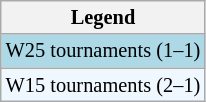<table class="wikitable" style="font-size:85%">
<tr>
<th>Legend</th>
</tr>
<tr style="background:lightblue;">
<td>W25 tournaments (1–1)</td>
</tr>
<tr style="background:#f0f8ff;">
<td>W15 tournaments (2–1)</td>
</tr>
</table>
